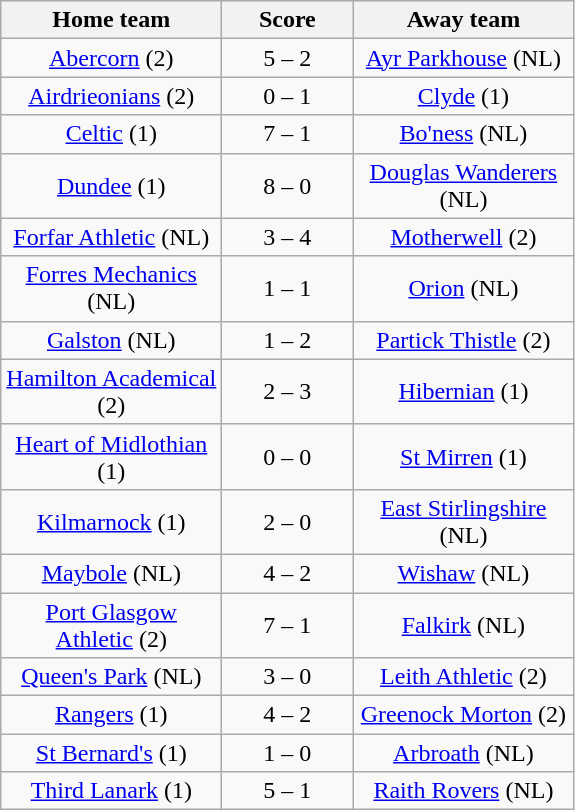<table class="wikitable" style="text-align: center">
<tr>
<th width=140>Home team</th>
<th width=80>Score</th>
<th width=140>Away team</th>
</tr>
<tr>
<td><a href='#'>Abercorn</a> (2)</td>
<td>5 – 2</td>
<td><a href='#'>Ayr Parkhouse</a> (NL)</td>
</tr>
<tr>
<td><a href='#'>Airdrieonians</a> (2)</td>
<td>0 – 1</td>
<td><a href='#'>Clyde</a> (1)</td>
</tr>
<tr>
<td><a href='#'>Celtic</a> (1)</td>
<td>7 – 1</td>
<td><a href='#'>Bo'ness</a> (NL)</td>
</tr>
<tr>
<td><a href='#'>Dundee</a> (1)</td>
<td>8 – 0</td>
<td><a href='#'>Douglas Wanderers</a> (NL)</td>
</tr>
<tr>
<td><a href='#'>Forfar Athletic</a> (NL)</td>
<td>3 – 4</td>
<td><a href='#'>Motherwell</a> (2)</td>
</tr>
<tr>
<td><a href='#'>Forres Mechanics</a> (NL)</td>
<td>1 – 1</td>
<td><a href='#'>Orion</a> (NL)</td>
</tr>
<tr>
<td><a href='#'>Galston</a> (NL)</td>
<td>1 – 2</td>
<td><a href='#'>Partick Thistle</a> (2)</td>
</tr>
<tr>
<td><a href='#'>Hamilton Academical</a> (2)</td>
<td>2 – 3</td>
<td><a href='#'>Hibernian</a> (1)</td>
</tr>
<tr>
<td><a href='#'>Heart of Midlothian</a> (1)</td>
<td>0 – 0</td>
<td><a href='#'>St Mirren</a> (1)</td>
</tr>
<tr>
<td><a href='#'>Kilmarnock</a> (1)</td>
<td>2 – 0</td>
<td><a href='#'>East Stirlingshire</a> (NL)</td>
</tr>
<tr>
<td><a href='#'>Maybole</a> (NL)</td>
<td>4 – 2</td>
<td><a href='#'>Wishaw</a> (NL)</td>
</tr>
<tr>
<td><a href='#'>Port Glasgow Athletic</a> (2)</td>
<td>7 – 1</td>
<td><a href='#'>Falkirk</a> (NL)</td>
</tr>
<tr>
<td><a href='#'>Queen's Park</a> (NL)</td>
<td>3 – 0</td>
<td><a href='#'>Leith Athletic</a> (2)</td>
</tr>
<tr>
<td><a href='#'>Rangers</a> (1)</td>
<td>4 – 2</td>
<td><a href='#'>Greenock Morton</a> (2)</td>
</tr>
<tr>
<td><a href='#'>St Bernard's</a> (1)</td>
<td>1 – 0</td>
<td><a href='#'>Arbroath</a> (NL)</td>
</tr>
<tr>
<td><a href='#'>Third Lanark</a> (1)</td>
<td>5 – 1</td>
<td><a href='#'>Raith Rovers</a> (NL)</td>
</tr>
</table>
